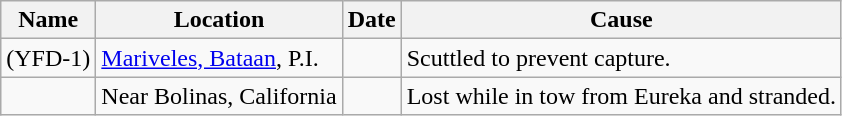<table class="wikitable sortable">
<tr>
<th>Name</th>
<th>Location</th>
<th>Date</th>
<th>Cause</th>
</tr>
<tr>
<td> (YFD-1)</td>
<td><a href='#'>Mariveles, Bataan</a>, P.I.</td>
<td></td>
<td>Scuttled to prevent capture.</td>
</tr>
<tr>
<td></td>
<td>Near Bolinas, California</td>
<td></td>
<td>Lost while in tow from Eureka and stranded.</td>
</tr>
</table>
